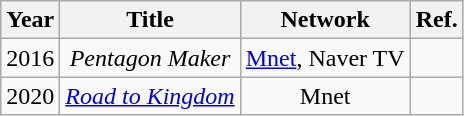<table class="wikitable" style="text-align:center;">
<tr>
<th>Year</th>
<th>Title</th>
<th>Network</th>
<th>Ref.</th>
</tr>
<tr>
<td>2016</td>
<td><em>Pentagon Maker</em></td>
<td><a href='#'>Mnet</a>, Naver TV</td>
<td></td>
</tr>
<tr>
<td>2020</td>
<td><em><a href='#'>Road to Kingdom</a></em></td>
<td>Mnet</td>
<td></td>
</tr>
</table>
